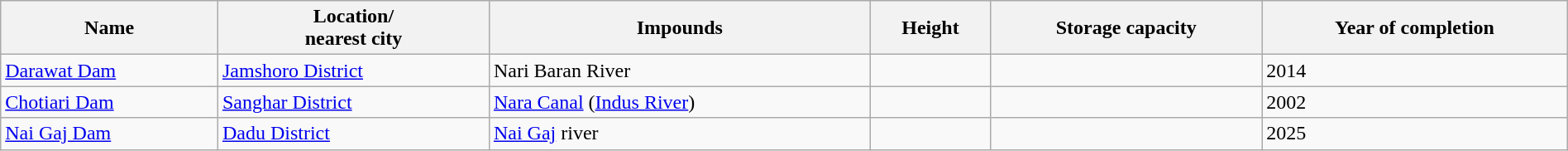<table class="wikitable sortable" style="width:100%">
<tr>
<th>Name</th>
<th>Location/<br>nearest city</th>
<th>Impounds</th>
<th>Height</th>
<th>Storage capacity</th>
<th>Year of completion</th>
</tr>
<tr>
<td><a href='#'>Darawat Dam</a></td>
<td><a href='#'>Jamshoro District</a></td>
<td>Nari Baran River</td>
<td></td>
<td></td>
<td>2014</td>
</tr>
<tr>
<td><a href='#'>Chotiari Dam</a></td>
<td><a href='#'>Sanghar District</a></td>
<td><a href='#'>Nara Canal</a> (<a href='#'>Indus River</a>)</td>
<td></td>
<td></td>
<td>2002</td>
</tr>
<tr>
<td><a href='#'>Nai Gaj Dam</a></td>
<td><a href='#'>Dadu District</a></td>
<td><a href='#'>Nai Gaj</a> river</td>
<td></td>
<td></td>
<td>2025</td>
</tr>
</table>
